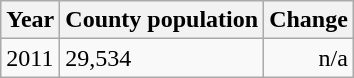<table class="wikitable">
<tr>
<th>Year</th>
<th>County population</th>
<th>Change</th>
</tr>
<tr>
<td>2011</td>
<td>29,534</td>
<td align="right">n/a</td>
</tr>
</table>
